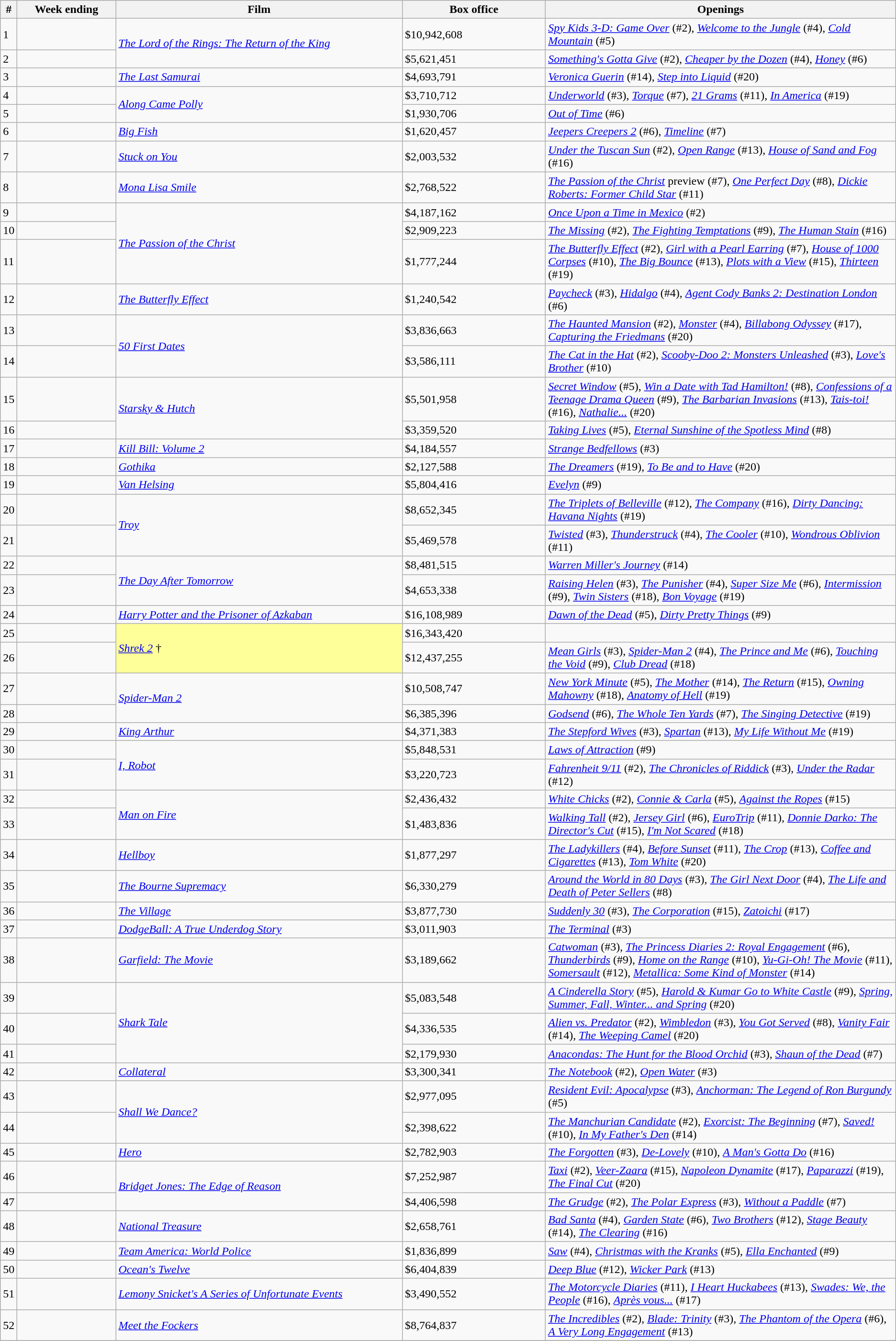<table class="wikitable sortable">
<tr>
<th abbr="Week">#</th>
<th abbr="Date" style="width:130px">Week ending</th>
<th width="32%">Film</th>
<th width="16%">Box office</th>
<th>Openings</th>
</tr>
<tr>
<td>1</td>
<td></td>
<td rowspan="2"><em><a href='#'>The Lord of the Rings: The Return of the King</a></em></td>
<td>$10,942,608</td>
<td><em><a href='#'>Spy Kids 3-D: Game Over</a></em> (#2), <em><a href='#'>Welcome to the Jungle</a></em> (#4), <em><a href='#'>Cold Mountain</a></em> (#5)</td>
</tr>
<tr>
<td>2</td>
<td></td>
<td>$5,621,451</td>
<td><em><a href='#'>Something's Gotta Give</a></em> (#2), <em><a href='#'>Cheaper by the Dozen</a></em> (#4), <em><a href='#'>Honey</a></em> (#6)</td>
</tr>
<tr>
<td>3</td>
<td></td>
<td><em><a href='#'>The Last Samurai</a></em></td>
<td>$4,693,791</td>
<td><em><a href='#'>Veronica Guerin</a></em> (#14), <em><a href='#'>Step into Liquid</a></em> (#20)</td>
</tr>
<tr>
<td>4</td>
<td></td>
<td rowspan="2"><em><a href='#'>Along Came Polly</a></em></td>
<td>$3,710,712</td>
<td><em><a href='#'>Underworld</a></em> (#3), <em><a href='#'>Torque</a></em> (#7), <em><a href='#'>21 Grams</a></em> (#11), <em><a href='#'>In America</a></em> (#19)</td>
</tr>
<tr>
<td>5</td>
<td></td>
<td>$1,930,706</td>
<td><em><a href='#'>Out of Time</a></em> (#6)</td>
</tr>
<tr>
<td>6</td>
<td></td>
<td><em><a href='#'>Big Fish</a></em></td>
<td>$1,620,457</td>
<td><em><a href='#'>Jeepers Creepers 2</a></em> (#6), <em><a href='#'>Timeline</a></em> (#7)</td>
</tr>
<tr>
<td>7</td>
<td></td>
<td><em><a href='#'>Stuck on You</a></em></td>
<td>$2,003,532</td>
<td><em><a href='#'>Under the Tuscan Sun</a></em> (#2), <em><a href='#'>Open Range</a></em> (#13), <em><a href='#'>House of Sand and Fog</a></em> (#16)</td>
</tr>
<tr>
<td>8</td>
<td></td>
<td><em><a href='#'>Mona Lisa Smile</a></em></td>
<td>$2,768,522</td>
<td><em><a href='#'>The Passion of the Christ</a></em> preview (#7), <em><a href='#'>One Perfect Day</a></em> (#8), <em><a href='#'>Dickie Roberts: Former Child Star</a></em> (#11)</td>
</tr>
<tr>
<td>9</td>
<td></td>
<td rowspan="3"><em><a href='#'>The Passion of the Christ</a></em></td>
<td>$4,187,162</td>
<td><em><a href='#'>Once Upon a Time in Mexico</a></em> (#2)</td>
</tr>
<tr>
<td>10</td>
<td></td>
<td>$2,909,223</td>
<td><em><a href='#'>The Missing</a></em> (#2), <em><a href='#'>The Fighting Temptations</a></em> (#9), <em><a href='#'>The Human Stain</a></em> (#16)</td>
</tr>
<tr>
<td>11</td>
<td></td>
<td>$1,777,244</td>
<td><em><a href='#'>The Butterfly Effect</a></em> (#2), <em><a href='#'>Girl with a Pearl Earring</a></em> (#7), <em><a href='#'>House of 1000 Corpses</a></em> (#10), <em><a href='#'>The Big Bounce</a></em> (#13), <em><a href='#'>Plots with a View</a></em> (#15), <em><a href='#'>Thirteen</a></em> (#19)</td>
</tr>
<tr>
<td>12</td>
<td></td>
<td><em><a href='#'>The Butterfly Effect</a></em></td>
<td>$1,240,542</td>
<td><em><a href='#'>Paycheck</a></em> (#3), <em><a href='#'>Hidalgo</a></em> (#4), <em><a href='#'>Agent Cody Banks 2: Destination London</a></em> (#6)</td>
</tr>
<tr>
<td>13</td>
<td></td>
<td rowspan="2"><em><a href='#'>50 First Dates</a></em></td>
<td>$3,836,663</td>
<td><em><a href='#'>The Haunted Mansion</a></em> (#2), <em><a href='#'>Monster</a></em> (#4), <em><a href='#'>Billabong Odyssey</a></em> (#17), <em><a href='#'>Capturing the Friedmans</a></em> (#20)</td>
</tr>
<tr>
<td>14</td>
<td></td>
<td>$3,586,111</td>
<td><em><a href='#'>The Cat in the Hat</a></em> (#2), <em><a href='#'>Scooby-Doo 2: Monsters Unleashed</a></em> (#3), <em><a href='#'>Love's Brother</a></em> (#10)</td>
</tr>
<tr>
<td>15</td>
<td></td>
<td rowspan="2"><em><a href='#'>Starsky & Hutch</a></em></td>
<td>$5,501,958</td>
<td><em><a href='#'>Secret Window</a></em> (#5), <em><a href='#'>Win a Date with Tad Hamilton!</a></em> (#8), <em><a href='#'>Confessions of a Teenage Drama Queen</a></em> (#9), <em><a href='#'>The Barbarian Invasions</a></em> (#13), <em><a href='#'>Tais-toi!</a></em> (#16), <em><a href='#'>Nathalie...</a></em> (#20)</td>
</tr>
<tr>
<td>16</td>
<td></td>
<td>$3,359,520</td>
<td><em><a href='#'>Taking Lives</a></em> (#5), <em><a href='#'>Eternal Sunshine of the Spotless Mind</a></em> (#8)</td>
</tr>
<tr>
<td>17</td>
<td></td>
<td><em><a href='#'>Kill Bill: Volume 2</a></em></td>
<td>$4,184,557</td>
<td><em><a href='#'>Strange Bedfellows</a></em> (#3)</td>
</tr>
<tr>
<td>18</td>
<td></td>
<td><em><a href='#'>Gothika</a></em></td>
<td>$2,127,588</td>
<td><em><a href='#'>The Dreamers</a></em> (#19), <em><a href='#'>To Be and to Have</a></em> (#20)</td>
</tr>
<tr>
<td>19</td>
<td></td>
<td><em><a href='#'>Van Helsing</a></em></td>
<td>$5,804,416</td>
<td><em><a href='#'>Evelyn</a></em> (#9)</td>
</tr>
<tr>
<td>20</td>
<td></td>
<td rowspan="2"><em><a href='#'>Troy</a></em></td>
<td>$8,652,345</td>
<td><em><a href='#'>The Triplets of Belleville</a></em> (#12), <em><a href='#'>The Company</a></em> (#16), <em><a href='#'>Dirty Dancing: Havana Nights</a></em> (#19)</td>
</tr>
<tr>
<td>21</td>
<td></td>
<td>$5,469,578</td>
<td><em><a href='#'>Twisted</a></em> (#3), <em><a href='#'>Thunderstruck</a></em> (#4), <em><a href='#'>The Cooler</a></em> (#10), <em><a href='#'>Wondrous Oblivion</a></em> (#11)</td>
</tr>
<tr>
<td>22</td>
<td></td>
<td rowspan="2"><em><a href='#'>The Day After Tomorrow</a></em></td>
<td>$8,481,515</td>
<td><em><a href='#'>Warren Miller's Journey</a></em> (#14)</td>
</tr>
<tr>
<td>23</td>
<td></td>
<td>$4,653,338</td>
<td><em><a href='#'>Raising Helen</a></em> (#3), <em><a href='#'>The Punisher</a></em> (#4), <em><a href='#'>Super Size Me</a></em> (#6), <em><a href='#'>Intermission</a></em> (#9), <em><a href='#'>Twin Sisters</a></em> (#18), <em><a href='#'>Bon Voyage</a></em> (#19)</td>
</tr>
<tr>
<td>24</td>
<td></td>
<td><em><a href='#'>Harry Potter and the Prisoner of Azkaban</a></em></td>
<td>$16,108,989</td>
<td><em><a href='#'>Dawn of the Dead</a></em> (#5), <em><a href='#'>Dirty Pretty Things</a></em> (#9)</td>
</tr>
<tr>
<td>25</td>
<td></td>
<td rowspan="2" style="background-color:#FFFF99"><em><a href='#'>Shrek 2</a></em> †</td>
<td>$16,343,420</td>
<td></td>
</tr>
<tr>
<td>26</td>
<td></td>
<td>$12,437,255</td>
<td><em><a href='#'>Mean Girls</a></em> (#3), <em><a href='#'>Spider-Man 2</a></em> (#4), <em><a href='#'>The Prince and Me</a></em> (#6), <em><a href='#'>Touching the Void</a></em> (#9), <em><a href='#'>Club Dread</a></em> (#18)</td>
</tr>
<tr>
<td>27</td>
<td></td>
<td rowspan="2"><em><a href='#'>Spider-Man 2</a></em></td>
<td>$10,508,747</td>
<td><em><a href='#'>New York Minute</a></em> (#5), <em><a href='#'>The Mother</a></em> (#14), <em><a href='#'>The Return</a></em> (#15), <em><a href='#'>Owning Mahowny</a></em> (#18), <em><a href='#'>Anatomy of Hell</a></em> (#19)</td>
</tr>
<tr>
<td>28</td>
<td></td>
<td>$6,385,396</td>
<td><em><a href='#'>Godsend</a></em> (#6), <em><a href='#'>The Whole Ten Yards</a></em> (#7), <em><a href='#'>The Singing Detective</a></em> (#19)</td>
</tr>
<tr>
<td>29</td>
<td></td>
<td><em><a href='#'>King Arthur</a></em></td>
<td>$4,371,383</td>
<td><em><a href='#'>The Stepford Wives</a></em> (#3), <em><a href='#'>Spartan</a></em> (#13), <em><a href='#'>My Life Without Me</a></em> (#19)</td>
</tr>
<tr>
<td>30</td>
<td></td>
<td rowspan="2"><em><a href='#'>I, Robot</a></em></td>
<td>$5,848,531</td>
<td><em><a href='#'>Laws of Attraction</a></em> (#9)</td>
</tr>
<tr>
<td>31</td>
<td></td>
<td>$3,220,723</td>
<td><em><a href='#'>Fahrenheit 9/11</a></em> (#2), <em><a href='#'>The Chronicles of Riddick</a></em> (#3), <em><a href='#'>Under the Radar</a></em> (#12)</td>
</tr>
<tr>
<td>32</td>
<td></td>
<td rowspan="2"><em><a href='#'>Man on Fire</a></em></td>
<td>$2,436,432</td>
<td><em><a href='#'>White Chicks</a></em> (#2), <em><a href='#'>Connie & Carla</a></em> (#5), <em><a href='#'>Against the Ropes</a></em> (#15)</td>
</tr>
<tr>
<td>33</td>
<td></td>
<td>$1,483,836</td>
<td><em><a href='#'>Walking Tall</a></em> (#2), <em><a href='#'>Jersey Girl</a></em> (#6), <em><a href='#'>EuroTrip</a></em> (#11), <em><a href='#'>Donnie Darko: The Director's Cut</a></em> (#15), <em><a href='#'>I'm Not Scared</a></em> (#18)</td>
</tr>
<tr>
<td>34</td>
<td></td>
<td><em><a href='#'>Hellboy</a></em></td>
<td>$1,877,297</td>
<td><em><a href='#'>The Ladykillers</a></em> (#4), <em><a href='#'>Before Sunset</a></em> (#11), <em><a href='#'>The Crop</a></em> (#13), <em><a href='#'>Coffee and Cigarettes</a></em> (#13), <em><a href='#'>Tom White</a></em> (#20)</td>
</tr>
<tr>
<td>35</td>
<td></td>
<td><em><a href='#'>The Bourne Supremacy</a></em></td>
<td>$6,330,279</td>
<td><em><a href='#'>Around the World in 80 Days</a></em> (#3), <em><a href='#'>The Girl Next Door</a></em> (#4), <em><a href='#'>The Life and Death of Peter Sellers</a></em> (#8)</td>
</tr>
<tr>
<td>36</td>
<td></td>
<td><em><a href='#'>The Village</a></em></td>
<td>$3,877,730</td>
<td><em><a href='#'>Suddenly 30</a></em> (#3), <em><a href='#'>The Corporation</a></em> (#15), <em><a href='#'>Zatoichi</a></em> (#17)</td>
</tr>
<tr>
<td>37</td>
<td></td>
<td><em><a href='#'>DodgeBall: A True Underdog Story</a></em></td>
<td>$3,011,903</td>
<td><em><a href='#'>The Terminal</a></em> (#3)</td>
</tr>
<tr>
<td>38</td>
<td></td>
<td><em><a href='#'>Garfield: The Movie</a></em></td>
<td>$3,189,662</td>
<td><em><a href='#'>Catwoman</a></em> (#3), <em><a href='#'>The Princess Diaries 2: Royal Engagement</a></em> (#6), <em><a href='#'>Thunderbirds</a></em> (#9), <em><a href='#'>Home on the Range</a></em> (#10), <em><a href='#'>Yu-Gi-Oh! The Movie</a></em> (#11), <em><a href='#'>Somersault</a></em> (#12), <em><a href='#'>Metallica: Some Kind of Monster</a></em> (#14)</td>
</tr>
<tr>
<td>39</td>
<td></td>
<td rowspan="3"><em><a href='#'>Shark Tale</a></em></td>
<td>$5,083,548</td>
<td><em><a href='#'>A Cinderella Story</a></em> (#5), <em><a href='#'>Harold & Kumar Go to White Castle</a></em> (#9), <em><a href='#'>Spring, Summer, Fall, Winter... and Spring</a></em> (#20)</td>
</tr>
<tr>
<td>40</td>
<td></td>
<td>$4,336,535</td>
<td><em><a href='#'>Alien vs. Predator</a></em> (#2), <em><a href='#'>Wimbledon</a></em> (#3), <em><a href='#'>You Got Served</a></em> (#8), <em><a href='#'>Vanity Fair</a></em> (#14), <em><a href='#'>The Weeping Camel</a></em> (#20)</td>
</tr>
<tr>
<td>41</td>
<td></td>
<td>$2,179,930</td>
<td><em><a href='#'>Anacondas: The Hunt for the Blood Orchid</a></em> (#3), <em><a href='#'>Shaun of the Dead</a></em> (#7)</td>
</tr>
<tr>
<td>42</td>
<td></td>
<td><em><a href='#'>Collateral</a></em></td>
<td>$3,300,341</td>
<td><em><a href='#'>The Notebook</a></em> (#2), <em><a href='#'>Open Water</a></em> (#3)</td>
</tr>
<tr>
<td>43</td>
<td></td>
<td rowspan="2"><em><a href='#'>Shall We Dance?</a></em></td>
<td>$2,977,095</td>
<td><em><a href='#'>Resident Evil: Apocalypse</a></em> (#3), <em><a href='#'>Anchorman: The Legend of Ron Burgundy</a></em> (#5)</td>
</tr>
<tr>
<td>44</td>
<td></td>
<td>$2,398,622</td>
<td><em><a href='#'>The Manchurian Candidate</a></em> (#2), <em><a href='#'>Exorcist: The Beginning</a></em> (#7), <em><a href='#'>Saved!</a></em> (#10), <em><a href='#'>In My Father's Den</a></em> (#14)</td>
</tr>
<tr>
<td>45</td>
<td></td>
<td><em><a href='#'>Hero</a></em></td>
<td>$2,782,903</td>
<td><em><a href='#'>The Forgotten</a></em> (#3), <em><a href='#'>De-Lovely</a></em> (#10), <em><a href='#'>A Man's Gotta Do</a></em> (#16)</td>
</tr>
<tr>
<td>46</td>
<td></td>
<td rowspan="2"><em><a href='#'>Bridget Jones: The Edge of Reason</a></em></td>
<td>$7,252,987</td>
<td><em><a href='#'>Taxi</a></em> (#2), <em><a href='#'>Veer-Zaara</a></em> (#15), <em><a href='#'>Napoleon Dynamite</a></em> (#17), <em><a href='#'>Paparazzi</a></em> (#19), <em><a href='#'>The Final Cut</a></em> (#20)</td>
</tr>
<tr>
<td>47</td>
<td></td>
<td>$4,406,598</td>
<td><em><a href='#'>The Grudge</a></em> (#2), <em><a href='#'>The Polar Express</a></em> (#3), <em><a href='#'>Without a Paddle</a></em> (#7)</td>
</tr>
<tr>
<td>48</td>
<td></td>
<td><em><a href='#'>National Treasure</a></em></td>
<td>$2,658,761</td>
<td><em><a href='#'>Bad Santa</a></em> (#4), <em><a href='#'>Garden State</a></em> (#6), <em><a href='#'>Two Brothers</a></em> (#12), <em><a href='#'>Stage Beauty</a></em> (#14), <em><a href='#'>The Clearing</a></em> (#16)</td>
</tr>
<tr>
<td>49</td>
<td></td>
<td><em><a href='#'>Team America: World Police</a></em></td>
<td>$1,836,899</td>
<td><em><a href='#'>Saw</a></em> (#4), <em><a href='#'>Christmas with the Kranks</a></em> (#5), <em><a href='#'>Ella Enchanted</a></em> (#9)</td>
</tr>
<tr>
<td>50</td>
<td></td>
<td><em><a href='#'>Ocean's Twelve</a></em></td>
<td>$6,404,839</td>
<td><em><a href='#'>Deep Blue</a></em> (#12), <em><a href='#'>Wicker Park</a></em> (#13)</td>
</tr>
<tr>
<td>51</td>
<td></td>
<td><em><a href='#'>Lemony Snicket's A Series of Unfortunate Events</a></em></td>
<td>$3,490,552</td>
<td><em><a href='#'>The Motorcycle Diaries</a></em> (#11), <em><a href='#'>I Heart Huckabees</a></em> (#13), <em><a href='#'>Swades: We, the People</a></em> (#16), <em><a href='#'>Après vous...</a></em> (#17)</td>
</tr>
<tr>
<td>52</td>
<td></td>
<td><em><a href='#'>Meet the Fockers</a></em></td>
<td>$8,764,837</td>
<td><em><a href='#'>The Incredibles</a></em> (#2), <em><a href='#'>Blade: Trinity</a></em> (#3), <em><a href='#'>The Phantom of the Opera</a></em> (#6), <em><a href='#'>A Very Long Engagement</a></em> (#13)</td>
</tr>
<tr>
</tr>
</table>
